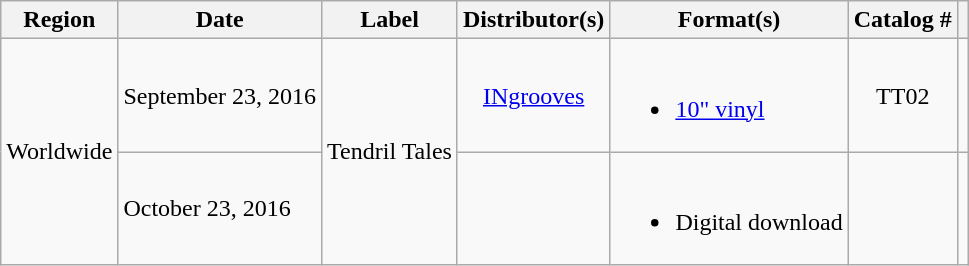<table class="wikitable">
<tr>
<th>Region</th>
<th>Date</th>
<th>Label</th>
<th>Distributor(s)</th>
<th>Format(s)</th>
<th>Catalog #</th>
<th scope="col" class="unsortable"></th>
</tr>
<tr>
<td rowspan="2">Worldwide</td>
<td>September 23, 2016</td>
<td rowspan="2" style="text-align:center;">Tendril Tales</td>
<td style="text-align:center;"><a href='#'>INgrooves</a></td>
<td><br><ul><li><a href='#'>10" vinyl</a></li></ul></td>
<td style="text-align:center;">TT02</td>
<td style="text-align:center;"></td>
</tr>
<tr>
<td>October 23, 2016</td>
<td></td>
<td><br><ul><li>Digital download</li></ul></td>
<td></td>
<td style="text-align:center;"></td>
</tr>
</table>
